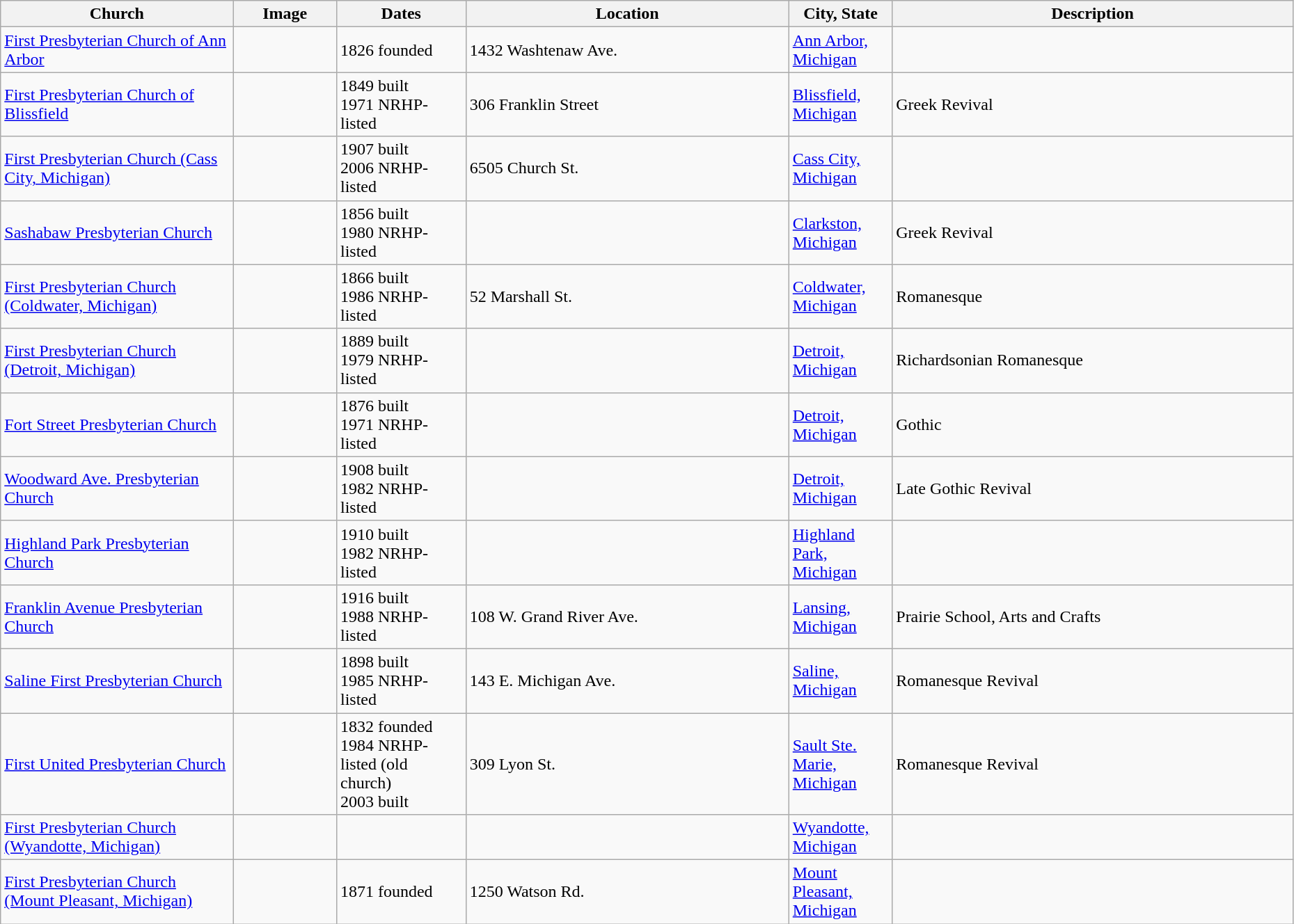<table class="wikitable sortable" style="width:98%">
<tr>
<th width = 18%><strong>Church</strong></th>
<th width = 8% class="unsortable"><strong>Image</strong></th>
<th width = 10%><strong>Dates</strong></th>
<th width = 25%><strong>Location</strong></th>
<th width = 8%><strong>City, State</strong></th>
<th class="unsortable"><strong>Description</strong></th>
</tr>
<tr>
<td><a href='#'>First Presbyterian Church of Ann Arbor</a></td>
<td></td>
<td>1826 founded</td>
<td>1432 Washtenaw Ave.<br></td>
<td><a href='#'>Ann Arbor, Michigan</a></td>
<td></td>
</tr>
<tr>
<td><a href='#'>First Presbyterian Church of Blissfield</a></td>
<td></td>
<td>1849 built<br>1971 NRHP-listed</td>
<td>306 Franklin Street<br><small></small></td>
<td><a href='#'>Blissfield, Michigan</a></td>
<td>Greek Revival</td>
</tr>
<tr>
<td><a href='#'>First Presbyterian Church (Cass City, Michigan)</a></td>
<td></td>
<td>1907 built<br>2006 NRHP-listed</td>
<td>6505 Church St.<br><small></small></td>
<td><a href='#'>Cass City, Michigan</a></td>
<td></td>
</tr>
<tr>
<td><a href='#'>Sashabaw Presbyterian Church</a></td>
<td></td>
<td>1856 built<br>1980 NRHP-listed</td>
<td><small></small></td>
<td><a href='#'>Clarkston, Michigan</a></td>
<td>Greek Revival</td>
</tr>
<tr>
<td><a href='#'>First Presbyterian Church (Coldwater, Michigan)</a></td>
<td></td>
<td>1866 built<br>1986 NRHP-listed</td>
<td>52 Marshall St.<br><small></small></td>
<td><a href='#'>Coldwater, Michigan</a></td>
<td>Romanesque</td>
</tr>
<tr>
<td><a href='#'>First Presbyterian Church (Detroit, Michigan)</a></td>
<td></td>
<td>1889 built<br>1979 NRHP-listed</td>
<td><small></small></td>
<td><a href='#'>Detroit, Michigan</a></td>
<td>Richardsonian Romanesque</td>
</tr>
<tr>
<td><a href='#'>Fort Street Presbyterian Church</a></td>
<td></td>
<td>1876 built<br>1971 NRHP-listed</td>
<td><small></small></td>
<td><a href='#'>Detroit, Michigan</a></td>
<td>Gothic</td>
</tr>
<tr>
<td><a href='#'>Woodward Ave. Presbyterian Church</a></td>
<td></td>
<td>1908 built<br>1982 NRHP-listed</td>
<td><small></small></td>
<td><a href='#'>Detroit, Michigan</a></td>
<td>Late Gothic Revival</td>
</tr>
<tr>
<td><a href='#'>Highland Park Presbyterian Church</a></td>
<td></td>
<td>1910 built<br>1982 NRHP-listed</td>
<td><small></small></td>
<td><a href='#'>Highland Park, Michigan</a></td>
<td></td>
</tr>
<tr>
<td><a href='#'>Franklin Avenue Presbyterian Church</a></td>
<td></td>
<td>1916 built<br>1988 NRHP-listed</td>
<td>108 W. Grand River Ave.<br><small></small></td>
<td><a href='#'>Lansing, Michigan</a></td>
<td>Prairie School, Arts and Crafts</td>
</tr>
<tr>
<td><a href='#'>Saline First Presbyterian Church</a></td>
<td></td>
<td>1898 built<br>1985 NRHP-listed</td>
<td>143 E. Michigan Ave.<br><small></small></td>
<td><a href='#'>Saline, Michigan</a></td>
<td>Romanesque Revival</td>
</tr>
<tr>
<td><a href='#'>First United Presbyterian Church</a></td>
<td></td>
<td>1832 founded<br>1984 NRHP-listed (old church)<br>2003 built</td>
<td>309 Lyon St.<br><small></small></td>
<td><a href='#'>Sault Ste. Marie, Michigan</a></td>
<td>Romanesque Revival</td>
</tr>
<tr>
<td><a href='#'>First Presbyterian Church (Wyandotte, Michigan)</a></td>
<td></td>
<td></td>
<td></td>
<td><a href='#'>Wyandotte, Michigan</a></td>
<td></td>
</tr>
<tr>
<td><a href='#'>First Presbyterian Church (Mount Pleasant, Michigan)</a></td>
<td></td>
<td>1871 founded</td>
<td>1250 Watson Rd.</td>
<td><a href='#'>Mount Pleasant, Michigan</a></td>
<td></td>
</tr>
</table>
